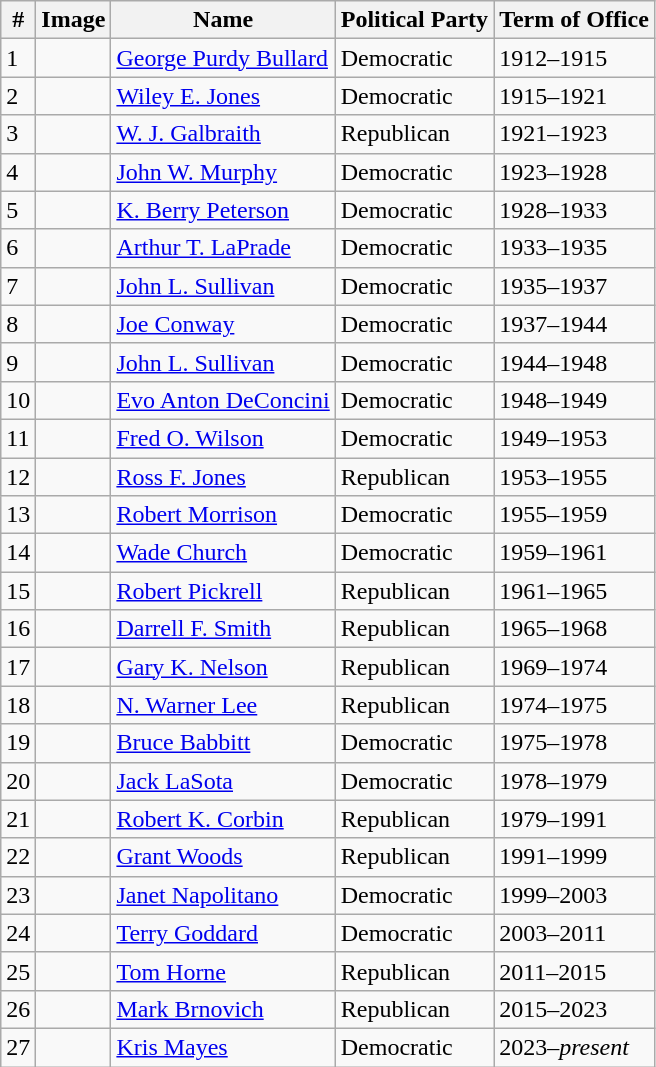<table class="wikitable">
<tr>
<th>#</th>
<th>Image</th>
<th>Name</th>
<th>Political Party</th>
<th>Term of Office</th>
</tr>
<tr>
<td>1</td>
<td></td>
<td><a href='#'>George Purdy Bullard</a></td>
<td>Democratic</td>
<td>1912–1915</td>
</tr>
<tr>
<td>2</td>
<td></td>
<td><a href='#'>Wiley E. Jones</a></td>
<td>Democratic</td>
<td>1915–1921</td>
</tr>
<tr>
<td>3</td>
<td></td>
<td><a href='#'>W. J. Galbraith</a></td>
<td>Republican</td>
<td>1921–1923</td>
</tr>
<tr>
<td>4</td>
<td></td>
<td><a href='#'>John W. Murphy</a></td>
<td>Democratic</td>
<td>1923–1928</td>
</tr>
<tr>
<td>5</td>
<td></td>
<td><a href='#'>K. Berry Peterson</a></td>
<td>Democratic</td>
<td>1928–1933</td>
</tr>
<tr>
<td>6</td>
<td></td>
<td><a href='#'>Arthur T. LaPrade</a></td>
<td>Democratic</td>
<td>1933–1935</td>
</tr>
<tr>
<td>7</td>
<td></td>
<td><a href='#'>John L. Sullivan</a></td>
<td>Democratic</td>
<td>1935–1937</td>
</tr>
<tr>
<td>8</td>
<td></td>
<td><a href='#'>Joe Conway</a></td>
<td>Democratic</td>
<td>1937–1944</td>
</tr>
<tr>
<td>9</td>
<td></td>
<td><a href='#'>John L. Sullivan</a></td>
<td>Democratic</td>
<td>1944–1948</td>
</tr>
<tr>
<td>10</td>
<td></td>
<td><a href='#'>Evo Anton DeConcini</a></td>
<td>Democratic</td>
<td>1948–1949</td>
</tr>
<tr>
<td>11</td>
<td></td>
<td><a href='#'>Fred O. Wilson</a></td>
<td>Democratic</td>
<td>1949–1953</td>
</tr>
<tr>
<td>12</td>
<td></td>
<td><a href='#'>Ross F. Jones</a></td>
<td>Republican</td>
<td>1953–1955</td>
</tr>
<tr>
<td>13</td>
<td></td>
<td><a href='#'>Robert Morrison</a></td>
<td>Democratic</td>
<td>1955–1959</td>
</tr>
<tr>
<td>14</td>
<td></td>
<td><a href='#'>Wade Church</a></td>
<td>Democratic</td>
<td>1959–1961</td>
</tr>
<tr>
<td>15</td>
<td></td>
<td><a href='#'>Robert Pickrell</a></td>
<td>Republican</td>
<td>1961–1965</td>
</tr>
<tr>
<td>16</td>
<td></td>
<td><a href='#'>Darrell F. Smith</a></td>
<td>Republican</td>
<td>1965–1968</td>
</tr>
<tr>
<td>17</td>
<td></td>
<td><a href='#'>Gary K. Nelson</a></td>
<td>Republican</td>
<td>1969–1974</td>
</tr>
<tr>
<td>18</td>
<td></td>
<td><a href='#'>N. Warner Lee</a></td>
<td>Republican</td>
<td>1974–1975</td>
</tr>
<tr>
<td>19</td>
<td></td>
<td><a href='#'>Bruce Babbitt</a></td>
<td>Democratic</td>
<td>1975–1978</td>
</tr>
<tr>
<td>20</td>
<td></td>
<td><a href='#'>Jack LaSota</a></td>
<td>Democratic</td>
<td>1978–1979</td>
</tr>
<tr>
<td>21</td>
<td></td>
<td><a href='#'>Robert K. Corbin</a></td>
<td>Republican</td>
<td>1979–1991</td>
</tr>
<tr>
<td>22</td>
<td></td>
<td><a href='#'>Grant Woods</a></td>
<td>Republican</td>
<td>1991–1999</td>
</tr>
<tr>
<td>23</td>
<td></td>
<td><a href='#'>Janet Napolitano</a></td>
<td>Democratic</td>
<td>1999–2003</td>
</tr>
<tr>
<td>24</td>
<td></td>
<td><a href='#'>Terry Goddard</a></td>
<td>Democratic</td>
<td>2003–2011</td>
</tr>
<tr>
<td>25</td>
<td></td>
<td><a href='#'>Tom Horne</a></td>
<td>Republican</td>
<td>2011–2015</td>
</tr>
<tr>
<td>26</td>
<td></td>
<td><a href='#'>Mark Brnovich</a></td>
<td>Republican</td>
<td>2015–2023</td>
</tr>
<tr>
<td>27</td>
<td></td>
<td><a href='#'>Kris Mayes</a></td>
<td>Democratic</td>
<td>2023–<em>present</em></td>
</tr>
</table>
